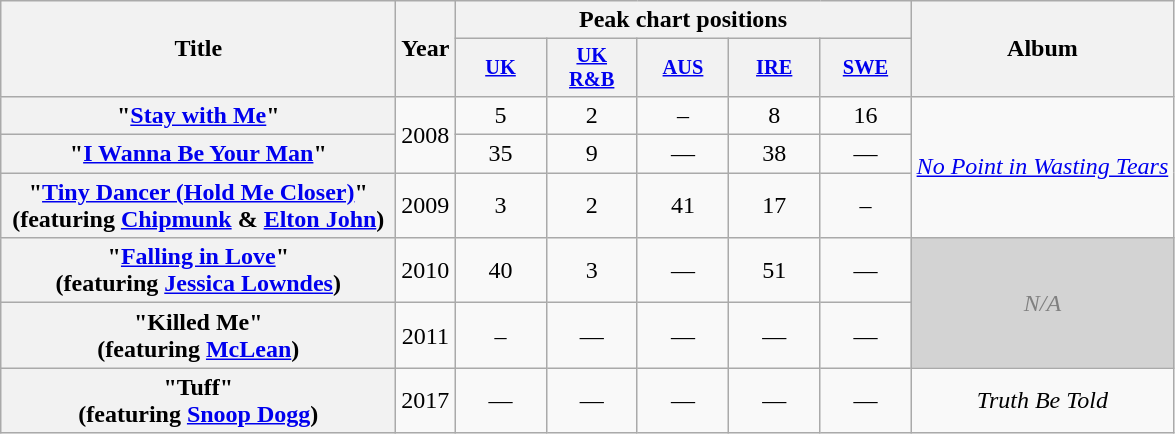<table class="wikitable plainrowheaders" style="text-align:center;">
<tr>
<th scope="col" rowspan="2" style="width:16em;">Title</th>
<th scope="col" rowspan="2">Year</th>
<th scope="col" colspan="5">Peak chart positions</th>
<th scope="col" rowspan="2">Album</th>
</tr>
<tr>
<th scope="col" style="width:4em;font-size:85%;"><a href='#'>UK</a></th>
<th scope="col" style="width:4em;font-size:85%;"><a href='#'>UK<br>R&B</a></th>
<th scope="col" style="width:4em;font-size:85%;"><a href='#'>AUS</a><br></th>
<th scope="col" style="width:4em;font-size:85%;"><a href='#'>IRE</a></th>
<th scope="col" style="width:4em;font-size:85%;"><a href='#'>SWE</a></th>
</tr>
<tr>
<th scope="row">"<a href='#'>Stay with Me</a>"</th>
<td rowspan="2">2008</td>
<td>5</td>
<td>2</td>
<td>–</td>
<td>8</td>
<td>16</td>
<td rowspan="3"><em><a href='#'>No Point in Wasting Tears</a></em></td>
</tr>
<tr>
<th scope="row">"<a href='#'>I Wanna Be Your Man</a>"</th>
<td>35</td>
<td>9</td>
<td>—</td>
<td>38</td>
<td>—</td>
</tr>
<tr>
<th scope="row">"<a href='#'>Tiny Dancer (Hold Me Closer)</a>" <br><span>(featuring <a href='#'>Chipmunk</a> & <a href='#'>Elton John</a>)</span></th>
<td>2009</td>
<td>3</td>
<td>2</td>
<td>41</td>
<td>17</td>
<td>–</td>
</tr>
<tr>
<th scope="row">"<a href='#'>Falling in Love</a>" <br><span>(featuring <a href='#'>Jessica Lowndes</a>)</span></th>
<td>2010</td>
<td>40</td>
<td>3</td>
<td>—</td>
<td>51</td>
<td>—</td>
<td rowspan="2" style="background:lightgrey; color:grey;"><em>N/A</em></td>
</tr>
<tr>
<th scope="row">"Killed Me"<br><span>(featuring <a href='#'>McLean</a>)</span></th>
<td>2011</td>
<td>–</td>
<td>—</td>
<td>—</td>
<td>—</td>
<td>—</td>
</tr>
<tr>
<th scope="row">"Tuff" <br><span>(featuring <a href='#'>Snoop Dogg</a>)</span></th>
<td>2017</td>
<td>—</td>
<td>—</td>
<td>—</td>
<td>—</td>
<td>—</td>
<td rowspan="1"><em>Truth Be Told</em></td>
</tr>
</table>
